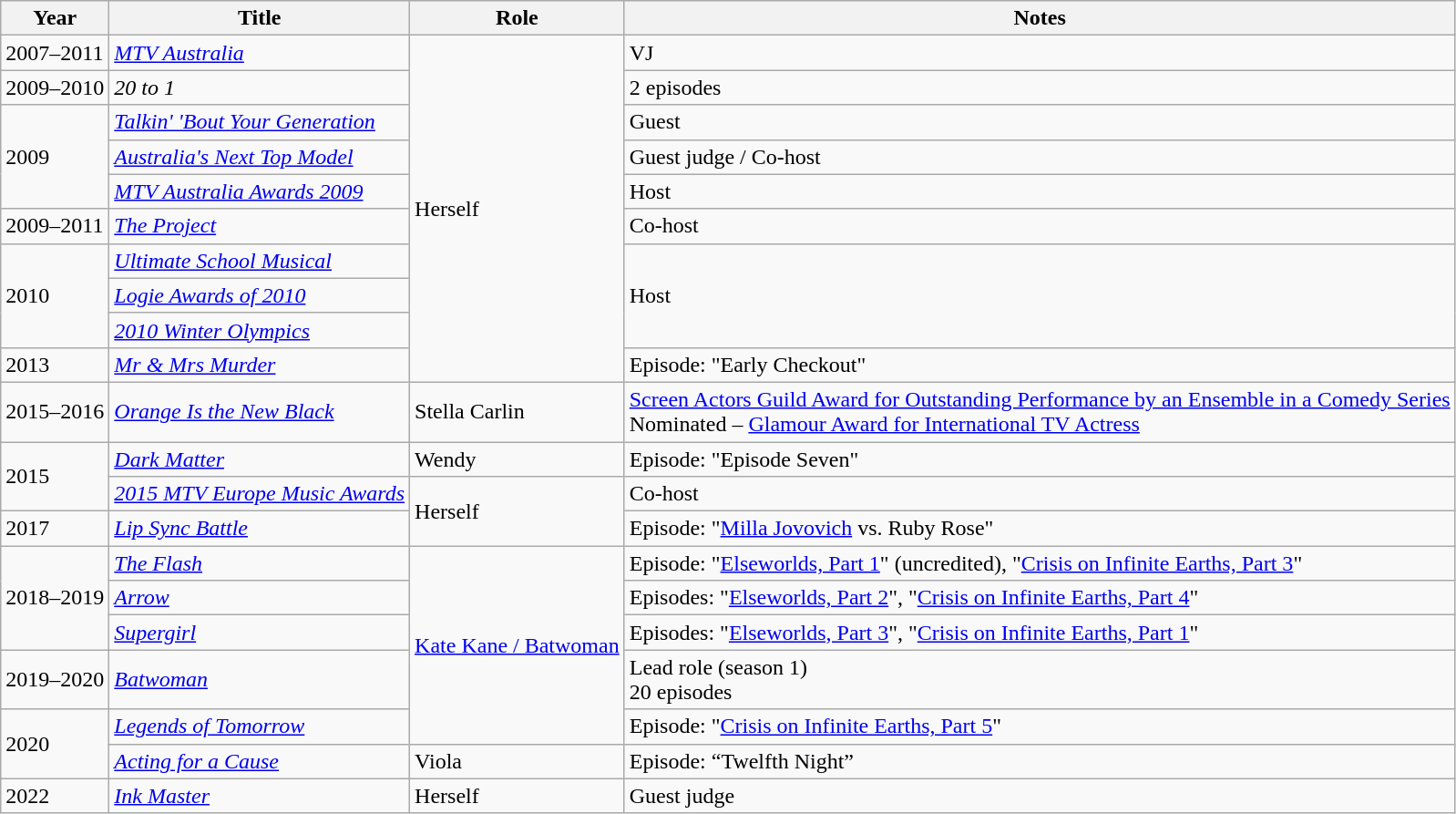<table class="wikitable sortable">
<tr>
<th>Year</th>
<th>Title</th>
<th>Role</th>
<th>Notes</th>
</tr>
<tr>
<td>2007–2011</td>
<td><em><a href='#'>MTV Australia</a></em></td>
<td rowspan=10>Herself</td>
<td>VJ</td>
</tr>
<tr>
<td>2009–2010</td>
<td><em>20 to 1</em></td>
<td>2 episodes</td>
</tr>
<tr>
<td rowspan=3>2009</td>
<td><em><a href='#'>Talkin' 'Bout Your Generation</a></em></td>
<td>Guest</td>
</tr>
<tr>
<td><em><a href='#'>Australia's Next Top Model</a></em></td>
<td>Guest judge / Co-host</td>
</tr>
<tr>
<td><em><a href='#'>MTV Australia Awards 2009</a></em></td>
<td>Host</td>
</tr>
<tr>
<td>2009–2011</td>
<td><em><a href='#'>The Project</a></em></td>
<td>Co-host</td>
</tr>
<tr>
<td rowspan=3>2010</td>
<td><em><a href='#'>Ultimate School Musical</a></em></td>
<td rowspan=3>Host</td>
</tr>
<tr>
<td><em><a href='#'>Logie Awards of 2010</a></em></td>
</tr>
<tr>
<td><em><a href='#'>2010 Winter Olympics</a></em></td>
</tr>
<tr>
<td>2013</td>
<td><em><a href='#'>Mr & Mrs Murder</a></em></td>
<td>Episode: "Early Checkout"</td>
</tr>
<tr>
<td>2015–2016</td>
<td><em><a href='#'>Orange Is the New Black</a></em></td>
<td>Stella Carlin</td>
<td><a href='#'>Screen Actors Guild Award for Outstanding Performance by an Ensemble in a Comedy Series</a><br>Nominated – <a href='#'>Glamour Award for International TV Actress</a></td>
</tr>
<tr>
<td rowspan=2>2015</td>
<td><em><a href='#'>Dark Matter</a></em></td>
<td>Wendy</td>
<td>Episode: "Episode Seven"</td>
</tr>
<tr>
<td><em><a href='#'>2015 MTV Europe Music Awards</a></em></td>
<td rowspan=2>Herself</td>
<td>Co-host</td>
</tr>
<tr>
<td>2017</td>
<td><em><a href='#'>Lip Sync Battle</a></em></td>
<td>Episode: "<a href='#'>Milla Jovovich</a> vs. Ruby Rose"</td>
</tr>
<tr>
<td rowspan="3">2018–2019</td>
<td><em><a href='#'>The Flash</a></em></td>
<td rowspan="5"><a href='#'>Kate Kane / Batwoman</a></td>
<td>Episode: "<a href='#'>Elseworlds, Part 1</a>" (uncredited), "<a href='#'>Crisis on Infinite Earths, Part 3</a>"</td>
</tr>
<tr>
<td><em><a href='#'>Arrow</a></em></td>
<td>Episodes: "<a href='#'>Elseworlds, Part 2</a>", "<a href='#'>Crisis on Infinite Earths, Part 4</a>"</td>
</tr>
<tr>
<td><em><a href='#'>Supergirl</a></em></td>
<td>Episodes: "<a href='#'>Elseworlds, Part 3</a>", "<a href='#'>Crisis on Infinite Earths, Part 1</a>"</td>
</tr>
<tr>
<td>2019–2020</td>
<td><em><a href='#'>Batwoman</a></em></td>
<td>Lead role (season 1)<br>20 episodes</td>
</tr>
<tr>
<td rowspan="2">2020</td>
<td><em><a href='#'>Legends of Tomorrow</a></em></td>
<td>Episode: "<a href='#'>Crisis on Infinite Earths, Part 5</a>"</td>
</tr>
<tr>
<td><em><a href='#'>Acting for a Cause</a></em></td>
<td>Viola</td>
<td>Episode: “Twelfth Night”</td>
</tr>
<tr>
<td>2022</td>
<td><em><a href='#'>Ink Master</a></em></td>
<td>Herself</td>
<td>Guest judge</td>
</tr>
</table>
